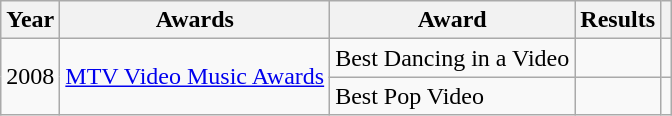<table class="wikitable">
<tr>
<th style="text-align:center;">Year</th>
<th style="text-align:center;">Awards</th>
<th style="text-align:center;">Award</th>
<th style="text-align:center;">Results</th>
<th style="text-align:center;"></th>
</tr>
<tr>
<td rowspan="2" align="left">2008</td>
<td rowspan="2" align="left"><a href='#'>MTV Video Music Awards</a></td>
<td align="left">Best Dancing in a Video</td>
<td></td>
<td></td>
</tr>
<tr>
<td align="left">Best Pop Video</td>
<td></td>
<td></td>
</tr>
</table>
